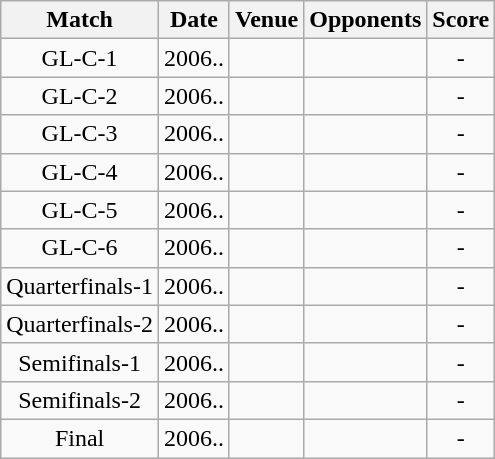<table class="wikitable" style="text-align:center;">
<tr>
<th>Match</th>
<th>Date</th>
<th>Venue</th>
<th>Opponents</th>
<th>Score</th>
</tr>
<tr>
<td>GL-C-1</td>
<td>2006..</td>
<td><a href='#'></a></td>
<td><a href='#'></a></td>
<td>-</td>
</tr>
<tr>
<td>GL-C-2</td>
<td>2006..</td>
<td><a href='#'></a></td>
<td><a href='#'></a></td>
<td>-</td>
</tr>
<tr>
<td>GL-C-3</td>
<td>2006..</td>
<td><a href='#'></a></td>
<td><a href='#'></a></td>
<td>-</td>
</tr>
<tr>
<td>GL-C-4</td>
<td>2006..</td>
<td><a href='#'></a></td>
<td><a href='#'></a></td>
<td>-</td>
</tr>
<tr>
<td>GL-C-5</td>
<td>2006..</td>
<td><a href='#'></a></td>
<td><a href='#'></a></td>
<td>-</td>
</tr>
<tr>
<td>GL-C-6</td>
<td>2006..</td>
<td><a href='#'></a></td>
<td><a href='#'></a></td>
<td>-</td>
</tr>
<tr>
<td>Quarterfinals-1</td>
<td>2006..</td>
<td><a href='#'></a></td>
<td><a href='#'></a></td>
<td>-</td>
</tr>
<tr>
<td>Quarterfinals-2</td>
<td>2006..</td>
<td><a href='#'></a></td>
<td><a href='#'></a></td>
<td>-</td>
</tr>
<tr>
<td>Semifinals-1</td>
<td>2006..</td>
<td><a href='#'></a></td>
<td><a href='#'></a></td>
<td>-</td>
</tr>
<tr>
<td>Semifinals-2</td>
<td>2006..</td>
<td><a href='#'></a></td>
<td><a href='#'></a></td>
<td>-</td>
</tr>
<tr>
<td>Final</td>
<td>2006..</td>
<td><a href='#'></a></td>
<td><a href='#'></a></td>
<td>-</td>
</tr>
</table>
